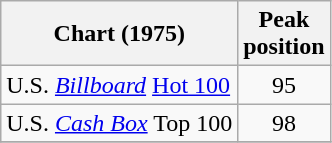<table class="wikitable">
<tr>
<th>Chart (1975)</th>
<th>Peak<br>position</th>
</tr>
<tr>
<td>U.S. <em><a href='#'>Billboard</a></em> <a href='#'>Hot 100</a></td>
<td style="text-align:center;">95</td>
</tr>
<tr>
<td>U.S. <a href='#'><em>Cash Box</em></a> Top 100</td>
<td align="center">98</td>
</tr>
<tr>
</tr>
</table>
